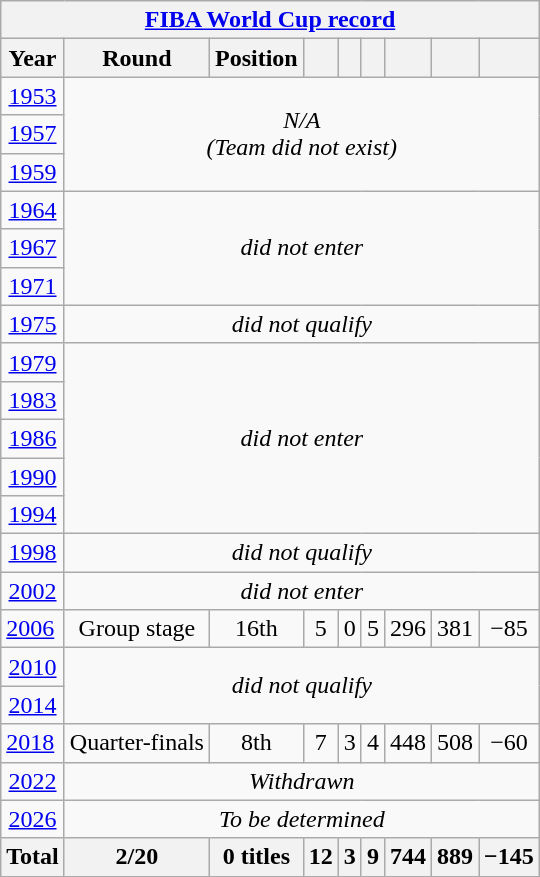<table class="wikitable" style="text-align: center;">
<tr>
<th colspan=9><a href='#'>FIBA World Cup record</a></th>
</tr>
<tr>
<th>Year</th>
<th>Round</th>
<th>Position</th>
<th></th>
<th></th>
<th></th>
<th></th>
<th></th>
<th></th>
</tr>
<tr>
<td> <a href='#'>1953</a></td>
<td colspan="9" rowspan="3"><em>N/A</em><br><em>(Team did not exist)</em></td>
</tr>
<tr>
<td> <a href='#'>1957</a></td>
</tr>
<tr>
<td> <a href='#'>1959</a></td>
</tr>
<tr>
<td> <a href='#'>1964</a></td>
<td colspan="9" rowspan="3"><em>did not enter</em></td>
</tr>
<tr>
<td> <a href='#'>1967</a></td>
</tr>
<tr>
<td> <a href='#'>1971</a></td>
</tr>
<tr>
<td> <a href='#'>1975</a></td>
<td colspan="9" rowspan="1"><em>did not qualify</em></td>
</tr>
<tr>
<td> <a href='#'>1979</a></td>
<td colspan="9" rowspan="5"><em>did not enter</em></td>
</tr>
<tr>
<td> <a href='#'>1983</a></td>
</tr>
<tr>
<td> <a href='#'>1986</a></td>
</tr>
<tr>
<td> <a href='#'>1990</a></td>
</tr>
<tr>
<td> <a href='#'>1994</a></td>
</tr>
<tr>
<td> <a href='#'>1998</a></td>
<td colspan="9" rowspan="1"><em>did not qualify</em></td>
</tr>
<tr>
<td> <a href='#'>2002</a></td>
<td colspan="9" rowspan="1"><em>did not enter</em></td>
</tr>
<tr>
<td align=left> <a href='#'>2006</a></td>
<td>Group stage</td>
<td>16th</td>
<td>5</td>
<td>0</td>
<td>5</td>
<td>296</td>
<td>381</td>
<td>−85</td>
</tr>
<tr>
<td> <a href='#'>2010</a></td>
<td colspan="9" rowspan="2"><em>did not qualify</em></td>
</tr>
<tr>
<td> <a href='#'>2014</a></td>
</tr>
<tr>
<td align=left> <a href='#'>2018</a></td>
<td>Quarter-finals</td>
<td>8th</td>
<td>7</td>
<td>3</td>
<td>4</td>
<td>448</td>
<td>508</td>
<td>−60</td>
</tr>
<tr>
<td> <a href='#'>2022</a></td>
<td colspan="9"><em>Withdrawn</em></td>
</tr>
<tr>
<td> <a href='#'>2026</a></td>
<td colspan="9"><em>To be determined</em></td>
</tr>
<tr>
<th>Total</th>
<th>2/20</th>
<th>0 titles</th>
<th>12</th>
<th>3</th>
<th>9</th>
<th>744</th>
<th>889</th>
<th>−145</th>
</tr>
</table>
